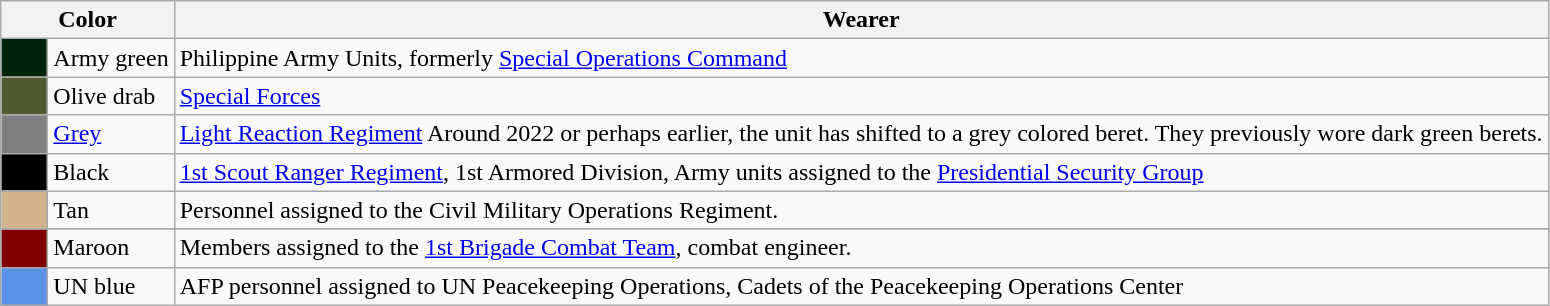<table class="wikitable">
<tr>
<th colspan="2">Color</th>
<th>Wearer</th>
</tr>
<tr>
<td style="background:#00230D;">      </td>
<td>Army green</td>
<td>Philippine Army Units, formerly <a href='#'>Special Operations Command</a></td>
</tr>
<tr>
<td style="background:#4E5b31;"></td>
<td>Olive drab</td>
<td><a href='#'>Special Forces</a></td>
</tr>
<tr>
<td style="background:#808080;"></td>
<td><a href='#'>Grey</a></td>
<td><a href='#'>Light Reaction Regiment</a> Around 2022 or perhaps earlier, the unit has shifted to a grey colored beret. They previously wore dark green berets.</td>
</tr>
<tr>
<td style="background:#000;"></td>
<td>Black</td>
<td><a href='#'>1st Scout Ranger Regiment</a>, 1st Armored Division, Army units assigned to the <a href='#'>Presidential Security Group</a></td>
</tr>
<tr>
<td style="background:tan;"></td>
<td>Tan</td>
<td>Personnel assigned to the Civil Military Operations Regiment.</td>
</tr>
<tr>
</tr>
<tr>
<td style="background:maroon;"></td>
<td>Maroon</td>
<td>Members assigned to the <a href='#'>1st Brigade Combat Team</a>, combat engineer.</td>
</tr>
<tr>
<td style="background:#5b92e5;"></td>
<td>UN blue</td>
<td>AFP personnel assigned to UN Peacekeeping Operations, Cadets of the Peacekeeping Operations Center</td>
</tr>
</table>
